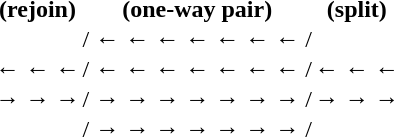<table table border=0 cellspacing=0>
<tr>
<th>(rejoin)</th>
<th>(one-way pair)</th>
<th>(split)</th>
</tr>
<tr>
<td></td>
<td>/ ← ← ← ← ← ← ← /</td>
<td></td>
</tr>
<tr>
<td>← ← ←</td>
<td>/ ← ← ← ← ← ← ← /</td>
<td>← ← ←</td>
</tr>
<tr>
<td>→ → →</td>
<td>/ → → → → → → → /</td>
<td>→ → →</td>
</tr>
<tr>
<td></td>
<td>/ → → → → → → → /</td>
<td></td>
</tr>
</table>
